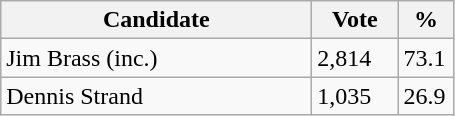<table class="wikitable">
<tr>
<th bgcolor="#DDDDFF" width="200px">Candidate</th>
<th bgcolor="#DDDDFF" width="50px">Vote</th>
<th bgcolor="#DDDDFF" width="30px">%</th>
</tr>
<tr>
<td>Jim Brass (inc.)</td>
<td>2,814</td>
<td>73.1</td>
</tr>
<tr>
<td>Dennis Strand</td>
<td>1,035</td>
<td>26.9</td>
</tr>
</table>
